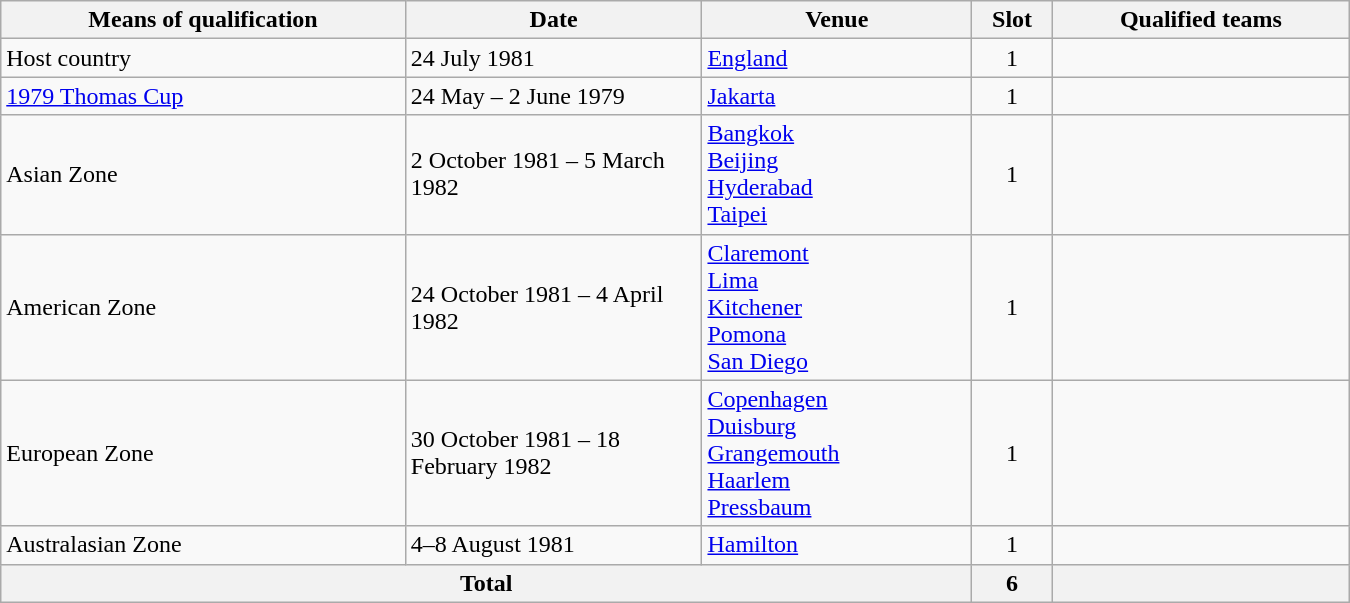<table class="wikitable" width="900">
<tr>
<th width="30%">Means of qualification</th>
<th width="22%">Date</th>
<th width="20%">Venue</th>
<th width="6%">Slot</th>
<th width="22%">Qualified teams</th>
</tr>
<tr>
<td>Host country</td>
<td>24 July 1981</td>
<td><a href='#'>England</a></td>
<td align="center">1</td>
<td></td>
</tr>
<tr>
<td><a href='#'>1979 Thomas Cup</a></td>
<td>24 May – 2 June 1979</td>
<td><a href='#'>Jakarta</a></td>
<td align="center">1</td>
<td></td>
</tr>
<tr>
<td>Asian Zone</td>
<td>2 October 1981 – 5 March 1982</td>
<td><a href='#'>Bangkok</a><br><a href='#'>Beijing</a><br><a href='#'>Hyderabad</a><br><a href='#'>Taipei</a></td>
<td align="center">1</td>
<td></td>
</tr>
<tr>
<td>American Zone</td>
<td>24 October 1981 – 4 April 1982</td>
<td><a href='#'>Claremont</a><br><a href='#'>Lima</a><br><a href='#'>Kitchener</a><br><a href='#'>Pomona</a><br><a href='#'>San Diego</a></td>
<td align="center">1</td>
<td></td>
</tr>
<tr>
<td>European Zone</td>
<td>30 October 1981 – 18 February 1982</td>
<td><a href='#'>Copenhagen</a><br><a href='#'>Duisburg</a><br><a href='#'>Grangemouth</a><br><a href='#'>Haarlem</a><br><a href='#'>Pressbaum</a></td>
<td align="center">1</td>
<td></td>
</tr>
<tr>
<td>Australasian Zone</td>
<td>4–8 August 1981</td>
<td><a href='#'>Hamilton</a></td>
<td align="center">1</td>
<td></td>
</tr>
<tr>
<th colspan="3">Total</th>
<th>6</th>
<th></th>
</tr>
</table>
